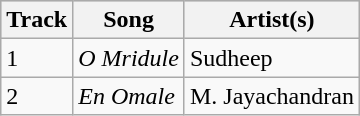<table class="wikitable">
<tr style="background:#ccc; text-align:center;">
<th>Track</th>
<th>Song</th>
<th>Artist(s)</th>
</tr>
<tr>
<td>1</td>
<td><em>O Mridule</em></td>
<td>Sudheep</td>
</tr>
<tr>
<td>2</td>
<td><em>En Omale </em></td>
<td>M. Jayachandran</td>
</tr>
</table>
